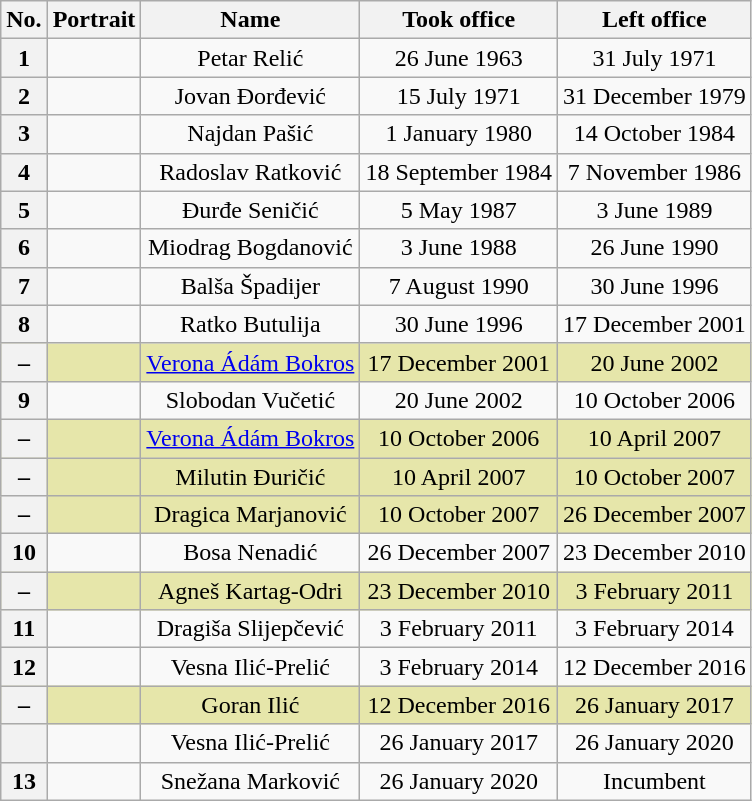<table class="wikitable" style="clear:right; text-align:center">
<tr>
<th>No.</th>
<th>Portrait</th>
<th>Name<br></th>
<th>Took office</th>
<th>Left office</th>
</tr>
<tr>
<th>1</th>
<td></td>
<td>Petar Relić</td>
<td>26 June 1963</td>
<td>31 July 1971</td>
</tr>
<tr>
<th>2</th>
<td></td>
<td>Jovan Đorđević</td>
<td>15 July 1971</td>
<td>31 December 1979</td>
</tr>
<tr>
<th>3</th>
<td></td>
<td>Najdan Pašić</td>
<td>1 January 1980</td>
<td>14 October 1984</td>
</tr>
<tr>
<th>4</th>
<td></td>
<td>Radoslav Ratković</td>
<td>18 September 1984</td>
<td>7 November 1986</td>
</tr>
<tr>
<th>5</th>
<td></td>
<td>Đurđe Seničić</td>
<td>5 May 1987</td>
<td>3 June 1989</td>
</tr>
<tr>
<th>6</th>
<td></td>
<td>Miodrag Bogdanović</td>
<td>3 June 1988</td>
<td>26 June 1990</td>
</tr>
<tr>
<th>7</th>
<td></td>
<td>Balša Špadijer<br></td>
<td>7 August 1990</td>
<td>30 June 1996</td>
</tr>
<tr>
<th>8</th>
<td></td>
<td>Ratko Butulija<br></td>
<td>30 June 1996</td>
<td>17 December 2001</td>
</tr>
<tr bgcolor="#e6e6aa">
<th>–</th>
<td></td>
<td><a href='#'>Verona Ádám Bokros</a><br></td>
<td>17 December 2001</td>
<td>20 June 2002</td>
</tr>
<tr>
<th>9</th>
<td></td>
<td>Slobodan Vučetić<br></td>
<td>20 June 2002</td>
<td>10 October 2006</td>
</tr>
<tr bgcolor="#e6e6aa">
<th>–</th>
<td></td>
<td><a href='#'>Verona Ádám Bokros</a><br></td>
<td>10 October 2006</td>
<td>10 April 2007</td>
</tr>
<tr bgcolor="#e6e6aa">
<th>–</th>
<td></td>
<td>Milutin Đuričić<br></td>
<td>10 April 2007</td>
<td>10 October 2007</td>
</tr>
<tr bgcolor="#e6e6aa">
<th>–</th>
<td></td>
<td>Dragica Marjanović<br></td>
<td>10 October 2007</td>
<td>26 December 2007</td>
</tr>
<tr>
<th>10</th>
<td></td>
<td>Bosa Nenadić<br></td>
<td>26 December 2007</td>
<td>23 December 2010</td>
</tr>
<tr bgcolor="#e6e6aa">
<th>–</th>
<td></td>
<td>Agneš Kartag-Odri<br></td>
<td>23 December 2010</td>
<td>3 February 2011</td>
</tr>
<tr>
<th>11</th>
<td></td>
<td>Dragiša Slijepčević<br></td>
<td>3 February 2011</td>
<td>3 February 2014</td>
</tr>
<tr>
<th>12</th>
<td></td>
<td>Vesna Ilić-Prelić<br></td>
<td>3 February 2014</td>
<td>12 December 2016</td>
</tr>
<tr bgcolor="#e6e6aa">
<th>–</th>
<td></td>
<td>Goran Ilić<br></td>
<td>12 December 2016</td>
<td>26 January 2017</td>
</tr>
<tr>
<th></th>
<td></td>
<td>Vesna Ilić-Prelić<br></td>
<td>26 January 2017</td>
<td>26 January 2020</td>
</tr>
<tr>
<th>13</th>
<td></td>
<td>Snežana Marković<br></td>
<td>26 January 2020</td>
<td>Incumbent</td>
</tr>
</table>
